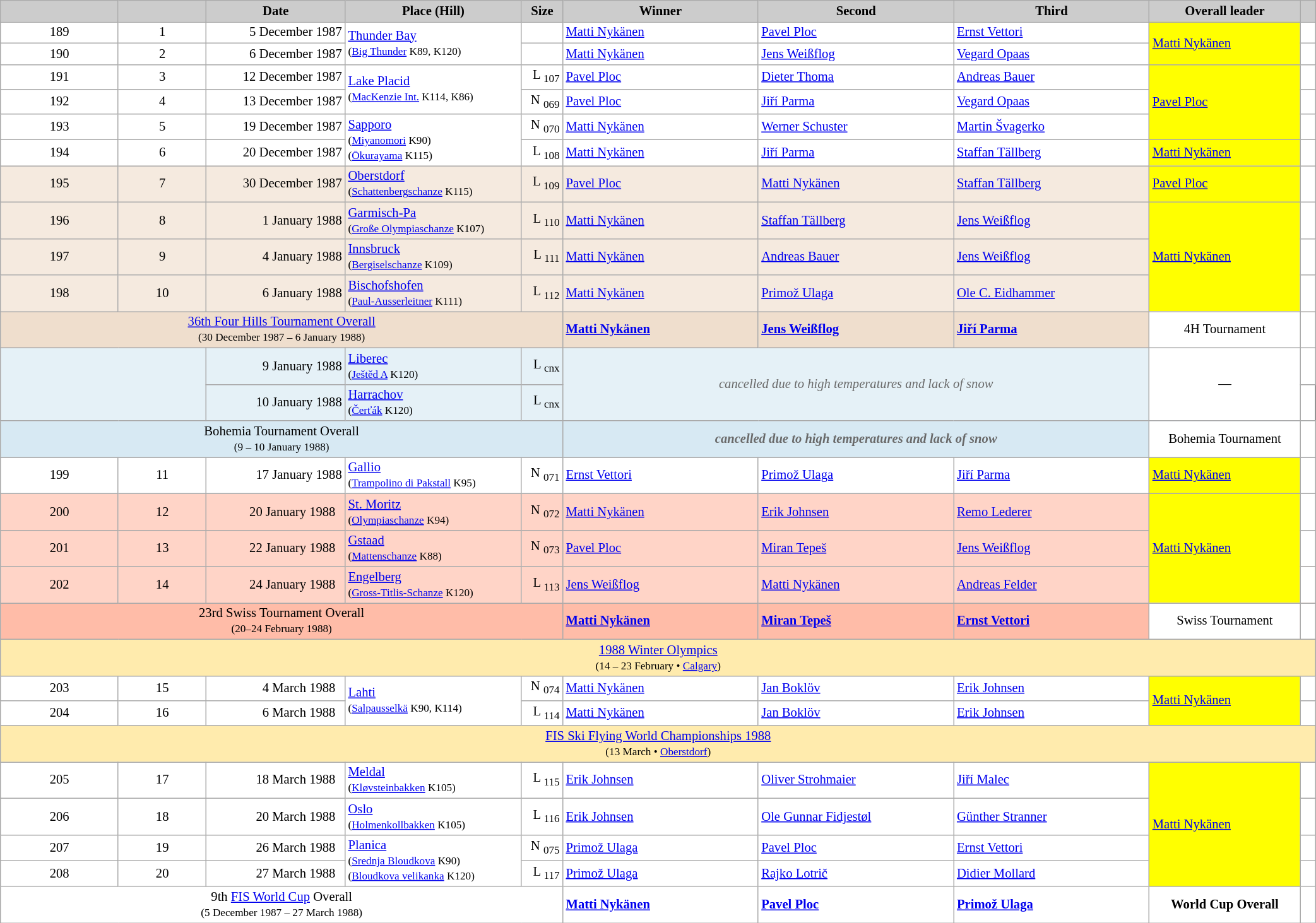<table class="wikitable plainrowheaders" style="background:#fff; font-size:86%; width:110%; line-height:16px; border:gray solid 1px; border-collapse:collapse;">
<tr>
<th scope="col" style="background:#ccc; width=30 px;"></th>
<th scope="col" style="background:#ccc; width=30 px;"></th>
<th scope="col" style="background:#ccc; width:140px;">Date</th>
<th scope="col" style="background:#ccc; width:180px;">Place (Hill)</th>
<th scope="col" style="background:#ccc; width:37px;">Size</th>
<th scope="col" style="background:#ccc; width:200px;">Winner</th>
<th scope="col" style="background:#ccc; width:200px;">Second</th>
<th scope="col" style="background:#ccc; width:200px;">Third</th>
<th scope="col" style="background:#ccc; width:153px;">Overall leader</th>
<th scope="col" style="background:#ccc; width:10px;"></th>
</tr>
<tr>
<td align=center>189</td>
<td align=center>1</td>
<td align=right>5 December 1987</td>
<td rowspan=2> <a href='#'>Thunder Bay</a><br><small>(<a href='#'>Big Thunder</a> K89, K120)</small></td>
<td align=right></td>
<td> <a href='#'>Matti Nykänen</a></td>
<td> <a href='#'>Pavel Ploc</a></td>
<td> <a href='#'>Ernst Vettori</a></td>
<td bgcolor=yellow rowspan=2> <a href='#'>Matti Nykänen</a></td>
<td></td>
</tr>
<tr>
<td align=center>190</td>
<td align=center>2</td>
<td align=right>6 December 1987</td>
<td align=right></td>
<td> <a href='#'>Matti Nykänen</a></td>
<td> <a href='#'>Jens Weißflog</a></td>
<td> <a href='#'>Vegard Opaas</a></td>
<td></td>
</tr>
<tr>
<td align=center>191</td>
<td align=center>3</td>
<td align=right>12 December 1987</td>
<td rowspan=2> <a href='#'>Lake Placid</a><br><small>(<a href='#'>MacKenzie Int.</a> K114, K86)</small></td>
<td align=right>L <sub>107</sub></td>
<td> <a href='#'>Pavel Ploc</a></td>
<td> <a href='#'>Dieter Thoma</a></td>
<td> <a href='#'>Andreas Bauer</a></td>
<td bgcolor=yellow rowspan=3> <a href='#'>Pavel Ploc</a></td>
<td></td>
</tr>
<tr>
<td align=center>192</td>
<td align=center>4</td>
<td align=right>13 December 1987</td>
<td align=right>N <sub>069</sub></td>
<td> <a href='#'>Pavel Ploc</a></td>
<td> <a href='#'>Jiří Parma</a></td>
<td> <a href='#'>Vegard Opaas</a></td>
<td></td>
</tr>
<tr>
<td align=center>193</td>
<td align=center>5</td>
<td align=right>19 December 1987</td>
<td rowspan=2> <a href='#'>Sapporo</a><br><small>(<a href='#'>Miyanomori</a> K90)<br>(<a href='#'>Ōkurayama</a> K115)</small></td>
<td align=right>N <sub>070</sub></td>
<td> <a href='#'>Matti Nykänen</a></td>
<td> <a href='#'>Werner Schuster</a></td>
<td> <a href='#'>Martin Švagerko</a></td>
<td></td>
</tr>
<tr>
<td align=center>194</td>
<td align=center>6</td>
<td align=right>20 December 1987</td>
<td align=right>L <sub>108</sub></td>
<td> <a href='#'>Matti Nykänen</a></td>
<td> <a href='#'>Jiří Parma</a></td>
<td> <a href='#'>Staffan Tällberg</a></td>
<td bgcolor=yellow> <a href='#'>Matti Nykänen</a></td>
<td></td>
</tr>
<tr bgcolor=#F5EADF>
<td align=center>195</td>
<td align=center>7</td>
<td align=right>30 December 1987</td>
<td> <a href='#'>Oberstdorf</a><br><small>(<a href='#'>Schattenbergschanze</a> K115)</small></td>
<td align=right>L <sub>109</sub></td>
<td> <a href='#'>Pavel Ploc</a></td>
<td> <a href='#'>Matti Nykänen</a></td>
<td> <a href='#'>Staffan Tällberg</a></td>
<td bgcolor=yellow> <a href='#'>Pavel Ploc</a></td>
<td bgcolor=white></td>
</tr>
<tr bgcolor=#F5EADF>
<td align=center>196</td>
<td align=center>8</td>
<td align=right>1 January 1988</td>
<td> <a href='#'>Garmisch-Pa</a><br><small>(<a href='#'>Große Olympiaschanze</a> K107)</small></td>
<td align=right>L <sub>110</sub></td>
<td> <a href='#'>Matti Nykänen</a></td>
<td> <a href='#'>Staffan Tällberg</a></td>
<td> <a href='#'>Jens Weißflog</a></td>
<td bgcolor=yellow rowspan=3> <a href='#'>Matti Nykänen</a></td>
<td bgcolor=white></td>
</tr>
<tr bgcolor=#F5EADF>
<td align=center>197</td>
<td align=center>9</td>
<td align=right>4 January 1988</td>
<td> <a href='#'>Innsbruck</a><br><small>(<a href='#'>Bergiselschanze</a> K109)</small></td>
<td align=right>L <sub>111</sub></td>
<td> <a href='#'>Matti Nykänen</a></td>
<td> <a href='#'>Andreas Bauer</a></td>
<td> <a href='#'>Jens Weißflog</a></td>
<td bgcolor=white></td>
</tr>
<tr bgcolor=#F5EADF>
<td align=center>198</td>
<td align=center>10</td>
<td align=right>6 January 1988</td>
<td> <a href='#'>Bischofshofen</a><br><small>(<a href='#'>Paul-Ausserleitner</a> K111)</small></td>
<td align=right>L <sub>112</sub></td>
<td> <a href='#'>Matti Nykänen</a></td>
<td> <a href='#'>Primož Ulaga</a></td>
<td> <a href='#'>Ole C. Eidhammer</a></td>
<td bgcolor=white></td>
</tr>
<tr bgcolor=#EFDECD>
<td colspan=5 align=center><a href='#'>36th Four Hills Tournament Overall</a><br><small>(30 December 1987 – 6 January 1988)</small></td>
<td> <strong><a href='#'>Matti Nykänen</a></strong></td>
<td> <strong><a href='#'>Jens Weißflog</a></strong></td>
<td> <strong><a href='#'>Jiří Parma</a></strong></td>
<td bgcolor=white align=center>4H Tournament</td>
<td bgcolor=white></td>
</tr>
<tr bgcolor=#E5F1F7>
<td rowspan=2 colspan=2></td>
<td align=right>9 January 1988</td>
<td> <a href='#'>Liberec</a><br><small>(<a href='#'>Ještěd A</a> K120)</small></td>
<td align=right>L <sub>cnx</sub></td>
<td rowspan=2 colspan=3 align=center style=color:#696969><em>cancelled due to high temperatures and lack of snow</em></td>
<td rowspan=2 align=center bgcolor=white>—</td>
<td bgcolor=white></td>
</tr>
<tr bgcolor=#E5F1F7>
<td align=right>10 January 1988</td>
<td> <a href='#'>Harrachov</a><br><small>(<a href='#'>Čerťák</a> K120)</small></td>
<td align=right>L <sub>cnx</sub></td>
</tr>
<tr bgcolor=#D7E9F3>
<td colspan=5 align=center>Bohemia Tournament Overall<br><small>(9 – 10 January 1988)</small></td>
<td colspan=3 align=center style=color:#696969><strong><em>cancelled due to high temperatures and lack of snow</em></strong></td>
<td bgcolor=white align=center>Bohemia Tournament</td>
<td bgcolor=white></td>
</tr>
<tr>
<td align=center>199</td>
<td align=center>11</td>
<td align=right>17 January 1988</td>
<td> <a href='#'>Gallio</a><br><small>(<a href='#'>Trampolino di Pakstall</a> K95)</small></td>
<td align=right>N <sub>071</sub></td>
<td> <a href='#'>Ernst Vettori</a></td>
<td> <a href='#'>Primož Ulaga</a></td>
<td> <a href='#'>Jiří Parma</a></td>
<td bgcolor=yellow> <a href='#'>Matti Nykänen</a></td>
<td></td>
</tr>
<tr bgcolor=#FFD4C7>
<td align=center>200</td>
<td align=center>12</td>
<td align=right>20 January 1988  </td>
<td> <a href='#'>St. Moritz</a><br><small>(<a href='#'>Olympiaschanze</a> K94)</small></td>
<td align=right>N <sub>072</sub></td>
<td> <a href='#'>Matti Nykänen</a></td>
<td> <a href='#'>Erik Johnsen</a></td>
<td> <a href='#'>Remo Lederer</a></td>
<td bgcolor=yellow rowspan=3> <a href='#'>Matti Nykänen</a></td>
<td bgcolor=white></td>
</tr>
<tr bgcolor=#FFD4C7>
<td align=center>201</td>
<td align=center>13</td>
<td align=right>22 January 1988  </td>
<td> <a href='#'>Gstaad</a><br><small>(<a href='#'>Mattenschanze</a> K88)</small></td>
<td align=right>N <sub>073</sub></td>
<td> <a href='#'>Pavel Ploc</a></td>
<td> <a href='#'>Miran Tepeš</a></td>
<td> <a href='#'>Jens Weißflog</a></td>
<td bgcolor=white></td>
</tr>
<tr bgcolor=#FFD4C7>
<td align=center>202</td>
<td align=center>14</td>
<td align=right>24 January 1988  </td>
<td> <a href='#'>Engelberg</a><br><small>(<a href='#'>Gross-Titlis-Schanze</a> K120)</small></td>
<td align=right>L <sub>113</sub></td>
<td> <a href='#'>Jens Weißflog</a></td>
<td> <a href='#'>Matti Nykänen</a></td>
<td> <a href='#'>Andreas Felder</a></td>
<td bgcolor=white></td>
</tr>
<tr bgcolor=#FFBCA8>
<td colspan=5 align=center>23rd Swiss Tournament Overall<br><small>(20–24 February 1988)</small></td>
<td> <strong><a href='#'>Matti Nykänen</a></strong></td>
<td> <strong><a href='#'>Miran Tepeš</a></strong></td>
<td> <strong><a href='#'>Ernst Vettori</a></strong></td>
<td bgcolor=white align=center>Swiss Tournament</td>
<td bgcolor=white></td>
</tr>
<tr style="background:#FFEBAD">
<td colspan=10 align=center> <a href='#'>1988 Winter Olympics</a><br><small>(14 – 23 February •  <a href='#'>Calgary</a>)</small></td>
</tr>
<tr>
<td align=center>203</td>
<td align=center>15</td>
<td align=right>4 March 1988  </td>
<td rowspan=2> <a href='#'>Lahti</a><br><small>(<a href='#'>Salpausselkä</a> K90, K114)</small></td>
<td align=right>N <sub>074</sub></td>
<td> <a href='#'>Matti Nykänen</a></td>
<td> <a href='#'>Jan Boklöv</a></td>
<td> <a href='#'>Erik Johnsen</a></td>
<td bgcolor=yellow rowspan=2> <a href='#'>Matti Nykänen</a></td>
<td></td>
</tr>
<tr>
<td align=center>204</td>
<td align=center>16</td>
<td align=right>6 March 1988  </td>
<td align=right>L <sub>114</sub></td>
<td> <a href='#'>Matti Nykänen</a></td>
<td> <a href='#'>Jan Boklöv</a></td>
<td> <a href='#'>Erik Johnsen</a></td>
<td></td>
</tr>
<tr style="background:#FFEBAD">
<td colspan=10 align=center><a href='#'>FIS Ski Flying World Championships 1988</a><br><small>(13 March •  <a href='#'>Oberstdorf</a>)</small></td>
</tr>
<tr>
<td align=center>205</td>
<td align=center>17</td>
<td align=right>18 March 1988  </td>
<td> <a href='#'>Meldal</a><br><small>(<a href='#'>Kløvsteinbakken</a> K105)</small></td>
<td align=right>L <sub>115</sub></td>
<td> <a href='#'>Erik Johnsen</a></td>
<td> <a href='#'>Oliver Strohmaier</a></td>
<td> <a href='#'>Jiří Malec</a></td>
<td bgcolor=yellow rowspan=4> <a href='#'>Matti Nykänen</a></td>
<td></td>
</tr>
<tr>
<td align=center>206</td>
<td align=center>18</td>
<td align=right>20 March 1988  </td>
<td> <a href='#'>Oslo</a><br><small>(<a href='#'>Holmenkollbakken</a> K105)</small></td>
<td align=right>L <sub>116</sub></td>
<td> <a href='#'>Erik Johnsen</a></td>
<td> <a href='#'>Ole Gunnar Fidjestøl</a></td>
<td> <a href='#'>Günther Stranner</a></td>
<td></td>
</tr>
<tr>
<td align=center>207</td>
<td align=center>19</td>
<td align=right>26 March 1988  </td>
<td rowspan=2> <a href='#'>Planica</a><br><small>(<a href='#'>Srednja Bloudkova</a> K90)<br>(<a href='#'>Bloudkova velikanka</a> K120)</small></td>
<td align=right>N <sub>075</sub></td>
<td> <a href='#'>Primož Ulaga</a></td>
<td> <a href='#'>Pavel Ploc</a></td>
<td> <a href='#'>Ernst Vettori</a></td>
<td></td>
</tr>
<tr>
<td align=center>208</td>
<td align=center>20</td>
<td align=right>27 March 1988  </td>
<td align=right>L <sub>117</sub></td>
<td> <a href='#'>Primož Ulaga</a></td>
<td> <a href='#'>Rajko Lotrič</a></td>
<td> <a href='#'>Didier Mollard</a></td>
<td></td>
</tr>
<tr>
<td colspan="5" align="center">9th <a href='#'>FIS World Cup</a> Overall<br><small>(5 December 1987 – 27 March 1988)</small></td>
<td> <strong><a href='#'>Matti Nykänen</a></strong></td>
<td> <strong><a href='#'>Pavel Ploc</a></strong></td>
<td> <strong><a href='#'>Primož Ulaga</a></strong></td>
<td align=center><strong>World Cup Overall</strong></td>
<td></td>
</tr>
</table>
